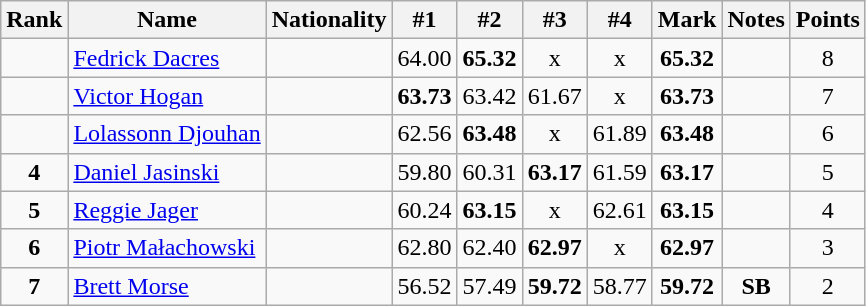<table class="wikitable sortable" style="text-align:center">
<tr>
<th>Rank</th>
<th>Name</th>
<th>Nationality</th>
<th>#1</th>
<th>#2</th>
<th>#3</th>
<th>#4</th>
<th>Mark</th>
<th>Notes</th>
<th>Points</th>
</tr>
<tr>
<td></td>
<td align=left><a href='#'>Fedrick Dacres</a></td>
<td align=left></td>
<td>64.00</td>
<td><strong>65.32</strong></td>
<td>x</td>
<td>x</td>
<td><strong>65.32</strong></td>
<td></td>
<td>8</td>
</tr>
<tr>
<td></td>
<td align=left><a href='#'>Victor Hogan</a></td>
<td align=left></td>
<td><strong>63.73</strong></td>
<td>63.42</td>
<td>61.67</td>
<td>x</td>
<td><strong>63.73</strong></td>
<td></td>
<td>7</td>
</tr>
<tr>
<td></td>
<td align=left><a href='#'>Lolassonn Djouhan</a></td>
<td align=left></td>
<td>62.56</td>
<td><strong>63.48</strong></td>
<td>x</td>
<td>61.89</td>
<td><strong>63.48</strong></td>
<td></td>
<td>6</td>
</tr>
<tr>
<td><strong>4</strong></td>
<td align=left><a href='#'>Daniel Jasinski</a></td>
<td align=left></td>
<td>59.80</td>
<td>60.31</td>
<td><strong>63.17</strong></td>
<td>61.59</td>
<td><strong>63.17</strong></td>
<td></td>
<td>5</td>
</tr>
<tr>
<td><strong>5</strong></td>
<td align=left><a href='#'>Reggie Jager</a></td>
<td align=left></td>
<td>60.24</td>
<td><strong>63.15</strong></td>
<td>x</td>
<td>62.61</td>
<td><strong>63.15</strong></td>
<td></td>
<td>4</td>
</tr>
<tr>
<td><strong>6</strong></td>
<td align=left><a href='#'>Piotr Małachowski</a></td>
<td align=left></td>
<td>62.80</td>
<td>62.40</td>
<td><strong>62.97</strong></td>
<td>x</td>
<td><strong>62.97</strong></td>
<td></td>
<td>3</td>
</tr>
<tr>
<td><strong>7</strong></td>
<td align=left><a href='#'>Brett Morse</a></td>
<td align=left></td>
<td>56.52</td>
<td>57.49</td>
<td><strong>59.72</strong></td>
<td>58.77</td>
<td><strong>59.72</strong></td>
<td><strong>SB </strong></td>
<td>2</td>
</tr>
</table>
